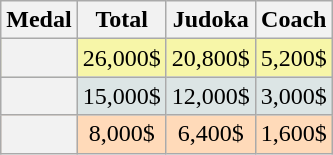<table class=wikitable style="text-align:center;">
<tr>
<th>Medal</th>
<th>Total</th>
<th>Judoka</th>
<th>Coach</th>
</tr>
<tr bgcolor=F7F6A8>
<th></th>
<td>26,000$</td>
<td>20,800$</td>
<td>5,200$</td>
</tr>
<tr bgcolor=DCE5E5>
<th></th>
<td>15,000$</td>
<td>12,000$</td>
<td>3,000$</td>
</tr>
<tr bgcolor=FFDAB9>
<th></th>
<td>8,000$</td>
<td>6,400$</td>
<td>1,600$</td>
</tr>
</table>
